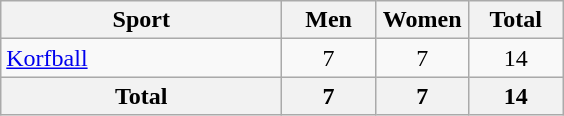<table class="wikitable sortable" style="text-align:center;">
<tr>
<th width=180>Sport</th>
<th width=55>Men</th>
<th width=55>Women</th>
<th width=55>Total</th>
</tr>
<tr>
<td align=left><a href='#'>Korfball</a></td>
<td>7</td>
<td>7</td>
<td>14</td>
</tr>
<tr>
<th>Total</th>
<th>7</th>
<th>7</th>
<th>14</th>
</tr>
</table>
